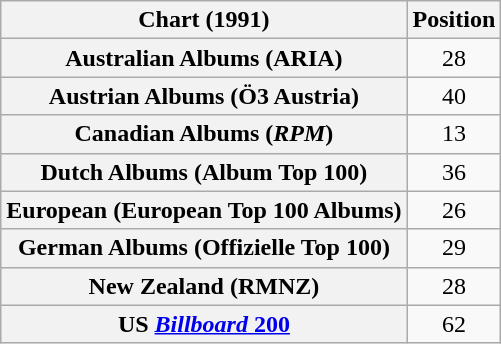<table class="wikitable sortable plainrowheaders">
<tr>
<th>Chart (1991)</th>
<th>Position</th>
</tr>
<tr>
<th scope="row">Australian Albums (ARIA)</th>
<td style="text-align:center;">28</td>
</tr>
<tr>
<th scope="row">Austrian Albums (Ö3 Austria)</th>
<td style="text-align:center;">40</td>
</tr>
<tr>
<th scope="row">Canadian Albums (<em>RPM</em>)</th>
<td style="text-align:center;">13</td>
</tr>
<tr>
<th scope="row">Dutch Albums (Album Top 100)</th>
<td style="text-align:center;">36</td>
</tr>
<tr>
<th scope="row">European (European Top 100 Albums)</th>
<td style="text-align:center;">26</td>
</tr>
<tr>
<th scope="row">German Albums (Offizielle Top 100)</th>
<td style="text-align:center;">29</td>
</tr>
<tr>
<th scope="row">New Zealand (RMNZ)</th>
<td style="text-align:center;">28</td>
</tr>
<tr>
<th scope="row">US <a href='#'><em>Billboard</em> 200</a></th>
<td style="text-align:center;">62</td>
</tr>
</table>
